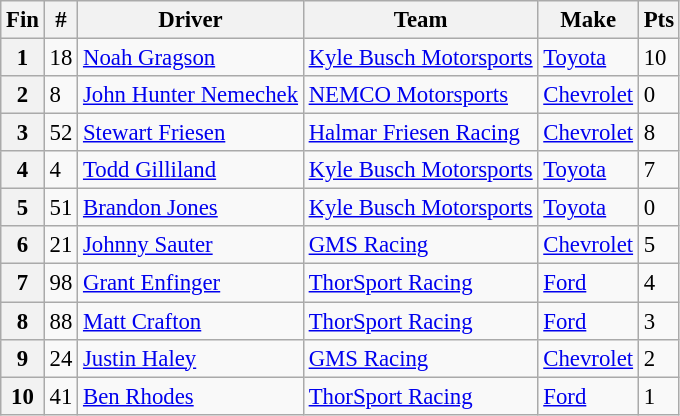<table class="wikitable" style="font-size:95%">
<tr>
<th>Fin</th>
<th>#</th>
<th>Driver</th>
<th>Team</th>
<th>Make</th>
<th>Pts</th>
</tr>
<tr>
<th>1</th>
<td>18</td>
<td><a href='#'>Noah Gragson</a></td>
<td><a href='#'>Kyle Busch Motorsports</a></td>
<td><a href='#'>Toyota</a></td>
<td>10</td>
</tr>
<tr>
<th>2</th>
<td>8</td>
<td><a href='#'>John Hunter Nemechek</a></td>
<td><a href='#'>NEMCO Motorsports</a></td>
<td><a href='#'>Chevrolet</a></td>
<td>0</td>
</tr>
<tr>
<th>3</th>
<td>52</td>
<td><a href='#'>Stewart Friesen</a></td>
<td><a href='#'>Halmar Friesen Racing</a></td>
<td><a href='#'>Chevrolet</a></td>
<td>8</td>
</tr>
<tr>
<th>4</th>
<td>4</td>
<td><a href='#'>Todd Gilliland</a></td>
<td><a href='#'>Kyle Busch Motorsports</a></td>
<td><a href='#'>Toyota</a></td>
<td>7</td>
</tr>
<tr>
<th>5</th>
<td>51</td>
<td><a href='#'>Brandon Jones</a></td>
<td><a href='#'>Kyle Busch Motorsports</a></td>
<td><a href='#'>Toyota</a></td>
<td>0</td>
</tr>
<tr>
<th>6</th>
<td>21</td>
<td><a href='#'>Johnny Sauter</a></td>
<td><a href='#'>GMS Racing</a></td>
<td><a href='#'>Chevrolet</a></td>
<td>5</td>
</tr>
<tr>
<th>7</th>
<td>98</td>
<td><a href='#'>Grant Enfinger</a></td>
<td><a href='#'>ThorSport Racing</a></td>
<td><a href='#'>Ford</a></td>
<td>4</td>
</tr>
<tr>
<th>8</th>
<td>88</td>
<td><a href='#'>Matt Crafton</a></td>
<td><a href='#'>ThorSport Racing</a></td>
<td><a href='#'>Ford</a></td>
<td>3</td>
</tr>
<tr>
<th>9</th>
<td>24</td>
<td><a href='#'>Justin Haley</a></td>
<td><a href='#'>GMS Racing</a></td>
<td><a href='#'>Chevrolet</a></td>
<td>2</td>
</tr>
<tr>
<th>10</th>
<td>41</td>
<td><a href='#'>Ben Rhodes</a></td>
<td><a href='#'>ThorSport Racing</a></td>
<td><a href='#'>Ford</a></td>
<td>1</td>
</tr>
</table>
